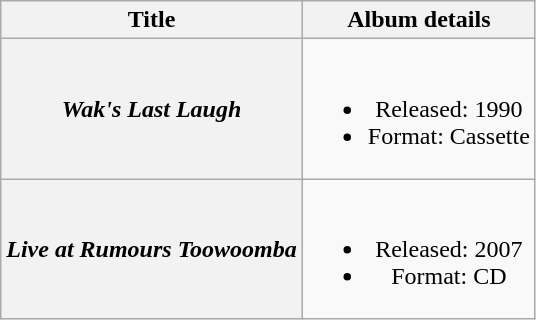<table class="wikitable plainrowheaders" style="text-align:center;" border="1">
<tr>
<th>Title</th>
<th>Album details</th>
</tr>
<tr>
<th scope="row"><em>Wak's Last Laugh</em></th>
<td><br><ul><li>Released: 1990</li><li>Format: Cassette</li></ul></td>
</tr>
<tr>
<th scope="row"><em>Live at Rumours Toowoomba</em></th>
<td><br><ul><li>Released: 2007</li><li>Format: CD</li></ul></td>
</tr>
</table>
